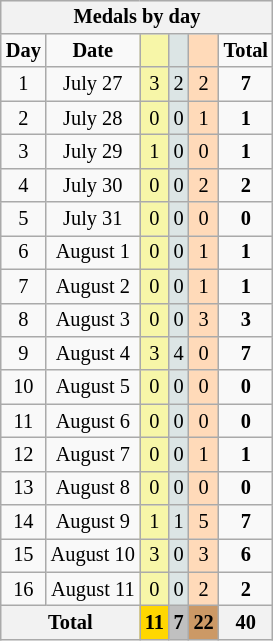<table class=wikitable style="font-size:85%; float:right;text-align:center">
<tr>
<th colspan=7><strong>Medals by day</strong></th>
</tr>
<tr>
<td><strong>Day</strong></td>
<td><strong>Date</strong></td>
<td bgcolor=F7F6A8></td>
<td bgcolor=DCE5E5></td>
<td bgcolor=FFDAB9></td>
<td><strong>Total</strong></td>
</tr>
<tr>
<td>1</td>
<td>July 27</td>
<td bgcolor=F7F6A8>3</td>
<td bgcolor=DCE5E5>2</td>
<td bgcolor=FFDAB9>2</td>
<td><strong>7</strong></td>
</tr>
<tr>
<td>2</td>
<td>July 28</td>
<td bgcolor=F7F6A8>0</td>
<td bgcolor=DCE5E5>0</td>
<td bgcolor=FFDAB9>1</td>
<td><strong>1</strong></td>
</tr>
<tr>
<td>3</td>
<td>July 29</td>
<td bgcolor=F7F6A8>1</td>
<td bgcolor=DCE5E5>0</td>
<td bgcolor=FFDAB9>0</td>
<td><strong>1</strong></td>
</tr>
<tr>
<td>4</td>
<td>July 30</td>
<td bgcolor=F7F6A8>0</td>
<td bgcolor=DCE5E5>0</td>
<td bgcolor=FFDAB9>2</td>
<td><strong>2</strong></td>
</tr>
<tr>
<td>5</td>
<td>July 31</td>
<td bgcolor=F7F6A8>0</td>
<td bgcolor=DCE5E5>0</td>
<td bgcolor=FFDAB9>0</td>
<td><strong>0</strong></td>
</tr>
<tr>
<td>6</td>
<td>August 1</td>
<td bgcolor=F7F6A8>0</td>
<td bgcolor=DCE5E5>0</td>
<td bgcolor=FFDAB9>1</td>
<td><strong>1</strong></td>
</tr>
<tr>
<td>7</td>
<td>August 2</td>
<td bgcolor=F7F6A8>0</td>
<td bgcolor=DCE5E5>0</td>
<td bgcolor=FFDAB9>1</td>
<td><strong>1</strong></td>
</tr>
<tr>
<td>8</td>
<td>August 3</td>
<td bgcolor=F7F6A8>0</td>
<td bgcolor=DCE5E5>0</td>
<td bgcolor=FFDAB9>3</td>
<td><strong>3</strong></td>
</tr>
<tr>
<td>9</td>
<td>August 4</td>
<td bgcolor=F7F6A8>3</td>
<td bgcolor=DCE5E5>4</td>
<td bgcolor=FFDAB9>0</td>
<td><strong>7</strong></td>
</tr>
<tr>
<td>10</td>
<td>August 5</td>
<td bgcolor=F7F6A8>0</td>
<td bgcolor=DCE5E5>0</td>
<td bgcolor=FFDAB9>0</td>
<td><strong>0</strong></td>
</tr>
<tr>
<td>11</td>
<td>August 6</td>
<td bgcolor=F7F6A8>0</td>
<td bgcolor=DCE5E5>0</td>
<td bgcolor=FFDAB9>0</td>
<td><strong>0</strong></td>
</tr>
<tr>
<td>12</td>
<td>August 7</td>
<td bgcolor=F7F6A8>0</td>
<td bgcolor=DCE5E5>0</td>
<td bgcolor=FFDAB9>1</td>
<td><strong>1</strong></td>
</tr>
<tr>
<td>13</td>
<td>August 8</td>
<td bgcolor=F7F6A8>0</td>
<td bgcolor=DCE5E5>0</td>
<td bgcolor=FFDAB9>0</td>
<td><strong>0</strong></td>
</tr>
<tr>
<td>14</td>
<td>August 9</td>
<td bgcolor=F7F6A8>1</td>
<td bgcolor=DCE5E5>1</td>
<td bgcolor=FFDAB9>5</td>
<td><strong>7</strong></td>
</tr>
<tr>
<td>15</td>
<td>August 10</td>
<td bgcolor=F7F6A8>3</td>
<td bgcolor=DCE5E5>0</td>
<td bgcolor=FFDAB9>3</td>
<td><strong>6</strong></td>
</tr>
<tr>
<td>16</td>
<td>August 11</td>
<td bgcolor=F7F6A8>0</td>
<td bgcolor=DCE5E5>0</td>
<td bgcolor=FFDAB9>2</td>
<td><strong>2</strong></td>
</tr>
<tr>
<th colspan=2><strong>Total</strong></th>
<th style=background:gold><strong>11</strong></th>
<th style=background:silver><strong>7</strong></th>
<th style=background:#C96><strong>22</strong></th>
<th><strong>40</strong></th>
</tr>
</table>
